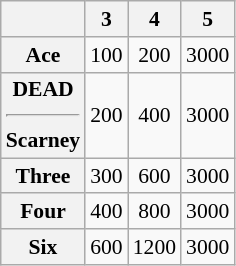<table class="wikitable floatright" style="font-size:90%;text-align:center;">
<tr>
<th></th>
<th>3</th>
<th>4</th>
<th>5</th>
</tr>
<tr>
<th>Ace </th>
<td>100</td>
<td>200</td>
<td>3000</td>
</tr>
<tr>
<th>DEAD<hr>Scarney</th>
<td>200</td>
<td>400</td>
<td>3000</td>
</tr>
<tr>
<th>Three </th>
<td>300</td>
<td>600</td>
<td>3000</td>
</tr>
<tr>
<th>Four </th>
<td>400</td>
<td>800</td>
<td>3000</td>
</tr>
<tr>
<th>Six </th>
<td>600</td>
<td>1200</td>
<td>3000</td>
</tr>
</table>
